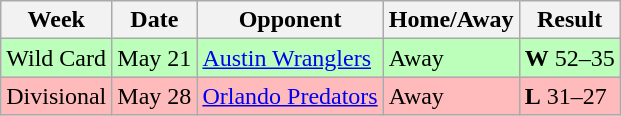<table class="wikitable">
<tr>
<th>Week</th>
<th>Date</th>
<th>Opponent</th>
<th>Home/Away</th>
<th>Result</th>
</tr>
<tr bgcolor="bbffbb">
<td>Wild Card</td>
<td>May 21</td>
<td><a href='#'>Austin Wranglers</a></td>
<td>Away</td>
<td><strong>W</strong> 52–35</td>
</tr>
<tr bgcolor="ffbbbb">
<td>Divisional</td>
<td>May 28</td>
<td><a href='#'>Orlando Predators</a></td>
<td>Away</td>
<td><strong>L</strong> 31–27</td>
</tr>
</table>
